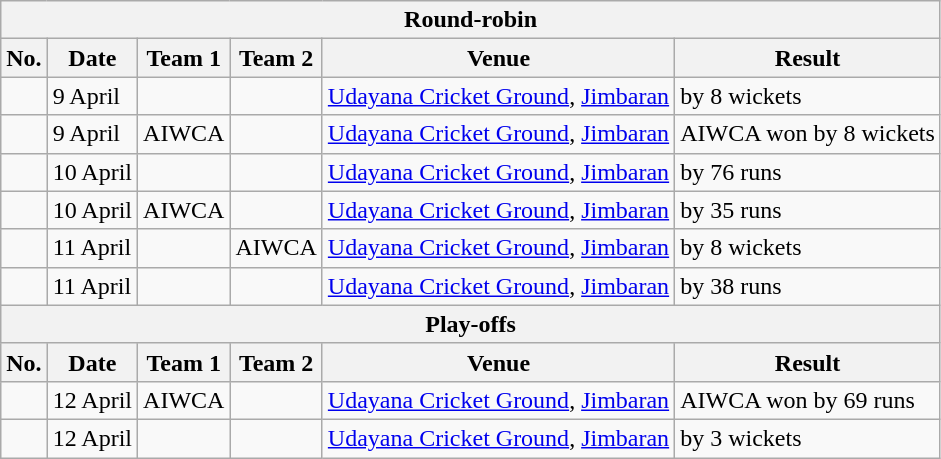<table class="wikitable">
<tr>
<th colspan="6">Round-robin</th>
</tr>
<tr>
<th>No.</th>
<th>Date</th>
<th>Team 1</th>
<th>Team 2</th>
<th>Venue</th>
<th>Result</th>
</tr>
<tr>
<td></td>
<td>9 April</td>
<td></td>
<td></td>
<td><a href='#'>Udayana Cricket Ground</a>, <a href='#'>Jimbaran</a></td>
<td> by 8 wickets</td>
</tr>
<tr>
<td></td>
<td>9 April</td>
<td>AIWCA</td>
<td></td>
<td><a href='#'>Udayana Cricket Ground</a>, <a href='#'>Jimbaran</a></td>
<td>AIWCA won by 8 wickets</td>
</tr>
<tr>
<td></td>
<td>10 April</td>
<td></td>
<td></td>
<td><a href='#'>Udayana Cricket Ground</a>, <a href='#'>Jimbaran</a></td>
<td> by 76 runs</td>
</tr>
<tr>
<td></td>
<td>10 April</td>
<td>AIWCA</td>
<td></td>
<td><a href='#'>Udayana Cricket Ground</a>, <a href='#'>Jimbaran</a></td>
<td> by 35 runs</td>
</tr>
<tr>
<td></td>
<td>11 April</td>
<td></td>
<td>AIWCA</td>
<td><a href='#'>Udayana Cricket Ground</a>, <a href='#'>Jimbaran</a></td>
<td> by 8 wickets</td>
</tr>
<tr>
<td></td>
<td>11 April</td>
<td></td>
<td></td>
<td><a href='#'>Udayana Cricket Ground</a>, <a href='#'>Jimbaran</a></td>
<td> by 38 runs</td>
</tr>
<tr>
<th colspan="6">Play-offs</th>
</tr>
<tr>
<th>No.</th>
<th>Date</th>
<th>Team 1</th>
<th>Team 2</th>
<th>Venue</th>
<th>Result</th>
</tr>
<tr>
<td></td>
<td>12 April</td>
<td>AIWCA</td>
<td></td>
<td><a href='#'>Udayana Cricket Ground</a>, <a href='#'>Jimbaran</a></td>
<td>AIWCA won by 69 runs</td>
</tr>
<tr>
<td></td>
<td>12 April</td>
<td></td>
<td></td>
<td><a href='#'>Udayana Cricket Ground</a>, <a href='#'>Jimbaran</a></td>
<td> by 3 wickets</td>
</tr>
</table>
